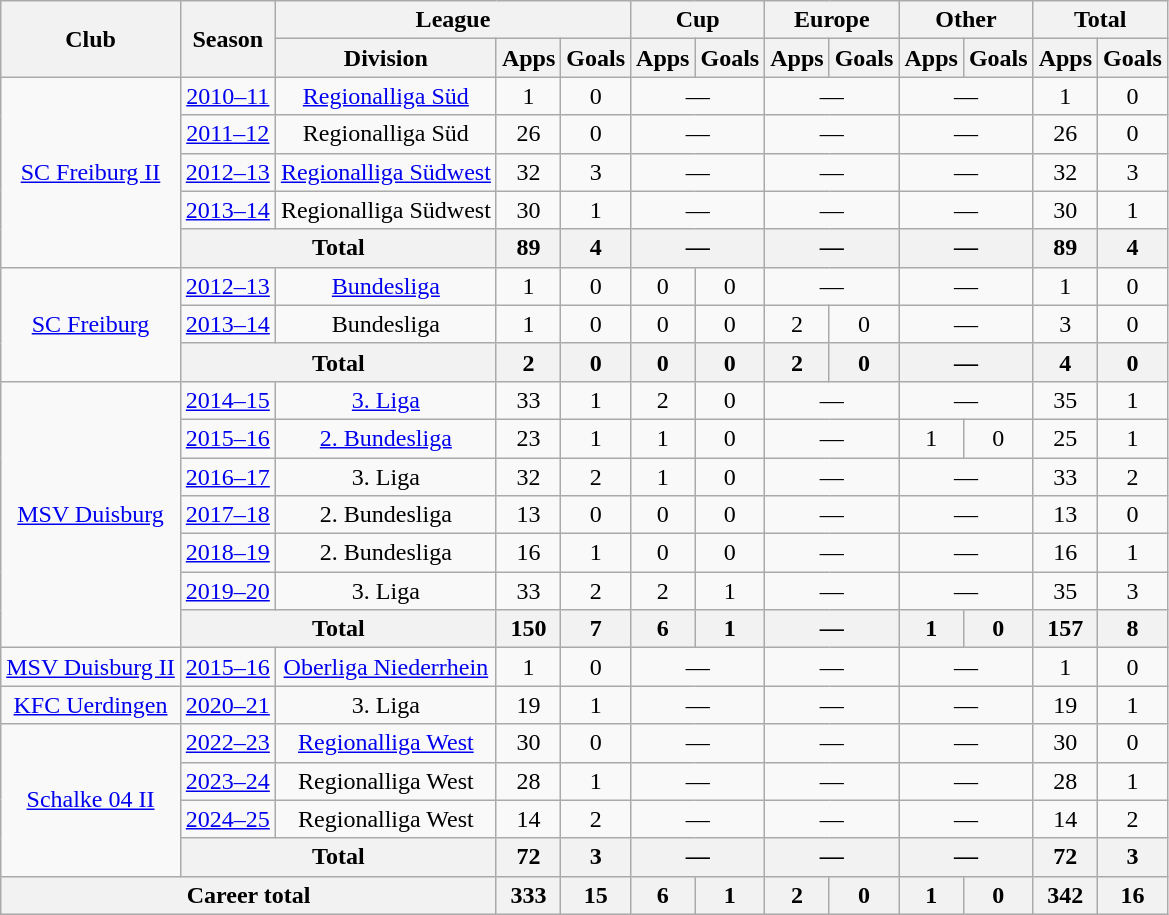<table class="wikitable" style="text-align:center">
<tr>
<th rowspan="2">Club</th>
<th rowspan="2">Season</th>
<th colspan="3">League</th>
<th colspan="2">Cup</th>
<th colspan="2">Europe</th>
<th colspan="2">Other</th>
<th colspan="2">Total</th>
</tr>
<tr>
<th>Division</th>
<th>Apps</th>
<th>Goals</th>
<th>Apps</th>
<th>Goals</th>
<th>Apps</th>
<th>Goals</th>
<th>Apps</th>
<th>Goals</th>
<th>Apps</th>
<th>Goals</th>
</tr>
<tr>
<td rowspan="5"><a href='#'>SC Freiburg II</a></td>
<td><a href='#'>2010–11</a></td>
<td><a href='#'>Regionalliga Süd</a></td>
<td>1</td>
<td>0</td>
<td colspan="2">—</td>
<td colspan="2">—</td>
<td colspan="2">—</td>
<td>1</td>
<td>0</td>
</tr>
<tr>
<td><a href='#'>2011–12</a></td>
<td>Regionalliga Süd</td>
<td>26</td>
<td>0</td>
<td colspan="2">—</td>
<td colspan="2">—</td>
<td colspan="2">—</td>
<td>26</td>
<td>0</td>
</tr>
<tr>
<td><a href='#'>2012–13</a></td>
<td><a href='#'>Regionalliga Südwest</a></td>
<td>32</td>
<td>3</td>
<td colspan="2">—</td>
<td colspan="2">—</td>
<td colspan="2">—</td>
<td>32</td>
<td>3</td>
</tr>
<tr>
<td><a href='#'>2013–14</a></td>
<td>Regionalliga Südwest</td>
<td>30</td>
<td>1</td>
<td colspan="2">—</td>
<td colspan="2">—</td>
<td colspan="2">—</td>
<td>30</td>
<td>1</td>
</tr>
<tr>
<th colspan="2">Total</th>
<th>89</th>
<th>4</th>
<th colspan="2">—</th>
<th colspan="2">—</th>
<th colspan="2">—</th>
<th>89</th>
<th>4</th>
</tr>
<tr>
<td rowspan="3"><a href='#'>SC Freiburg</a></td>
<td><a href='#'>2012–13</a></td>
<td><a href='#'>Bundesliga</a></td>
<td>1</td>
<td>0</td>
<td>0</td>
<td>0</td>
<td colspan="2">—</td>
<td colspan="2">—</td>
<td>1</td>
<td>0</td>
</tr>
<tr>
<td><a href='#'>2013–14</a></td>
<td>Bundesliga</td>
<td>1</td>
<td>0</td>
<td>0</td>
<td>0</td>
<td>2</td>
<td>0</td>
<td colspan="2">—</td>
<td>3</td>
<td>0</td>
</tr>
<tr>
<th colspan="2">Total</th>
<th>2</th>
<th>0</th>
<th>0</th>
<th>0</th>
<th>2</th>
<th>0</th>
<th colspan="2">—</th>
<th>4</th>
<th>0</th>
</tr>
<tr>
<td rowspan="7"><a href='#'>MSV Duisburg</a></td>
<td><a href='#'>2014–15</a></td>
<td><a href='#'>3. Liga</a></td>
<td>33</td>
<td>1</td>
<td>2</td>
<td>0</td>
<td colspan="2">—</td>
<td colspan="2">—</td>
<td>35</td>
<td>1</td>
</tr>
<tr>
<td><a href='#'>2015–16</a></td>
<td><a href='#'>2. Bundesliga</a></td>
<td>23</td>
<td>1</td>
<td>1</td>
<td>0</td>
<td colspan="2">—</td>
<td>1</td>
<td>0</td>
<td>25</td>
<td>1</td>
</tr>
<tr>
<td><a href='#'>2016–17</a></td>
<td>3. Liga</td>
<td>32</td>
<td>2</td>
<td>1</td>
<td>0</td>
<td colspan="2">—</td>
<td colspan="2">—</td>
<td>33</td>
<td>2</td>
</tr>
<tr>
<td><a href='#'>2017–18</a></td>
<td>2. Bundesliga</td>
<td>13</td>
<td>0</td>
<td>0</td>
<td>0</td>
<td colspan="2">—</td>
<td colspan="2">—</td>
<td>13</td>
<td>0</td>
</tr>
<tr>
<td><a href='#'>2018–19</a></td>
<td>2. Bundesliga</td>
<td>16</td>
<td>1</td>
<td>0</td>
<td>0</td>
<td colspan="2">—</td>
<td colspan="2">—</td>
<td>16</td>
<td>1</td>
</tr>
<tr>
<td><a href='#'>2019–20</a></td>
<td>3. Liga</td>
<td>33</td>
<td>2</td>
<td>2</td>
<td>1</td>
<td colspan="2">—</td>
<td colspan="2">—</td>
<td>35</td>
<td>3</td>
</tr>
<tr>
<th colspan="2">Total</th>
<th>150</th>
<th>7</th>
<th>6</th>
<th>1</th>
<th colspan="2">—</th>
<th>1</th>
<th>0</th>
<th>157</th>
<th>8</th>
</tr>
<tr>
<td><a href='#'>MSV Duisburg II</a></td>
<td><a href='#'>2015–16</a></td>
<td><a href='#'>Oberliga Niederrhein</a></td>
<td>1</td>
<td>0</td>
<td colspan="2">—</td>
<td colspan="2">—</td>
<td colspan="2">—</td>
<td>1</td>
<td>0</td>
</tr>
<tr>
<td><a href='#'>KFC Uerdingen</a></td>
<td><a href='#'>2020–21</a></td>
<td>3. Liga</td>
<td>19</td>
<td>1</td>
<td colspan="2">—</td>
<td colspan="2">—</td>
<td colspan="2">—</td>
<td>19</td>
<td>1</td>
</tr>
<tr>
<td rowspan="4"><a href='#'>Schalke 04 II</a></td>
<td><a href='#'>2022–23</a></td>
<td><a href='#'>Regionalliga West</a></td>
<td>30</td>
<td>0</td>
<td colspan="2">—</td>
<td colspan="2">—</td>
<td colspan="2">—</td>
<td>30</td>
<td>0</td>
</tr>
<tr>
<td><a href='#'>2023–24</a></td>
<td>Regionalliga West</td>
<td>28</td>
<td>1</td>
<td colspan="2">—</td>
<td colspan="2">—</td>
<td colspan="2">—</td>
<td>28</td>
<td>1</td>
</tr>
<tr>
<td><a href='#'>2024–25</a></td>
<td>Regionalliga West</td>
<td>14</td>
<td>2</td>
<td colspan="2">—</td>
<td colspan="2">—</td>
<td colspan="2">—</td>
<td>14</td>
<td>2</td>
</tr>
<tr>
<th colspan="2">Total</th>
<th>72</th>
<th>3</th>
<th colspan="2">—</th>
<th colspan="2">—</th>
<th colspan="2">—</th>
<th>72</th>
<th>3</th>
</tr>
<tr>
<th colspan="3">Career total</th>
<th>333</th>
<th>15</th>
<th>6</th>
<th>1</th>
<th>2</th>
<th>0</th>
<th>1</th>
<th>0</th>
<th>342</th>
<th>16</th>
</tr>
</table>
